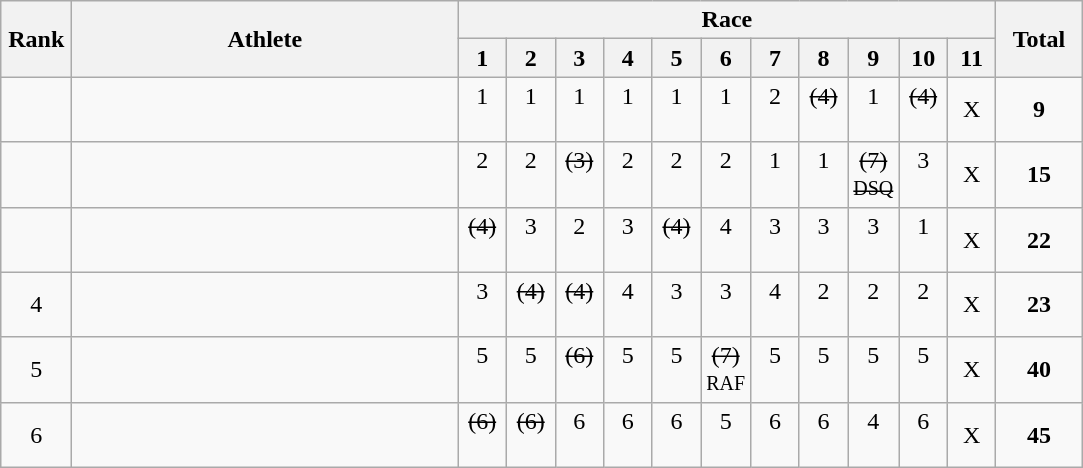<table | class="wikitable" style="text-align:center">
<tr>
<th rowspan="2" width=40>Rank</th>
<th rowspan="2" width=250>Athlete</th>
<th colspan="11">Race</th>
<th rowspan="2" width=50>Total</th>
</tr>
<tr>
<th width=25>1</th>
<th width=25>2</th>
<th width=25>3</th>
<th width=25>4</th>
<th width=25>5</th>
<th width=25>6</th>
<th width=25>7</th>
<th width=25>8</th>
<th width=25>9</th>
<th width=25>10</th>
<th width=25>11</th>
</tr>
<tr>
<td></td>
<td align=left></td>
<td>1<br> </td>
<td>1<br> </td>
<td>1<br> </td>
<td>1<br> </td>
<td>1<br> </td>
<td>1<br> </td>
<td>2<br> </td>
<td><s>(4)</s><br> </td>
<td>1<br> </td>
<td><s>(4)</s><br> </td>
<td>X</td>
<td><strong>9</strong></td>
</tr>
<tr>
<td></td>
<td align=left></td>
<td>2<br> </td>
<td>2<br> </td>
<td><s>(3)</s><br> </td>
<td>2<br> </td>
<td>2<br> </td>
<td>2<br> </td>
<td>1<br> </td>
<td>1<br> </td>
<td><s>(7)<br><small>DSQ</small></s></td>
<td>3<br> </td>
<td>X</td>
<td><strong>15</strong></td>
</tr>
<tr>
<td></td>
<td align=left></td>
<td><s>(4)</s><br> </td>
<td>3<br> </td>
<td>2<br> </td>
<td>3<br> </td>
<td><s>(4)</s><br> </td>
<td>4<br> </td>
<td>3<br> </td>
<td>3<br> </td>
<td>3<br> </td>
<td>1<br> </td>
<td>X</td>
<td><strong>22</strong></td>
</tr>
<tr>
<td>4</td>
<td align=left></td>
<td>3<br> </td>
<td><s>(4)</s><br> </td>
<td><s>(4)</s><br> </td>
<td>4<br> </td>
<td>3<br> </td>
<td>3<br> </td>
<td>4<br> </td>
<td>2<br> </td>
<td>2<br> </td>
<td>2<br> </td>
<td>X</td>
<td><strong>23</strong></td>
</tr>
<tr>
<td>5</td>
<td align=left></td>
<td>5<br> </td>
<td>5<br> </td>
<td><s>(6)</s><br> </td>
<td>5<br> </td>
<td>5<br> </td>
<td><s>(7)</s><br><small>RAF</small></td>
<td>5<br> </td>
<td>5<br> </td>
<td>5<br> </td>
<td>5<br> </td>
<td>X</td>
<td><strong>40</strong></td>
</tr>
<tr>
<td>6</td>
<td align=left></td>
<td><s>(6)</s><br> </td>
<td><s>(6)</s><br> </td>
<td>6<br> </td>
<td>6<br> </td>
<td>6<br> </td>
<td>5<br> </td>
<td>6<br> </td>
<td>6<br> </td>
<td>4<br> </td>
<td>6<br> </td>
<td>X</td>
<td><strong>45</strong></td>
</tr>
</table>
